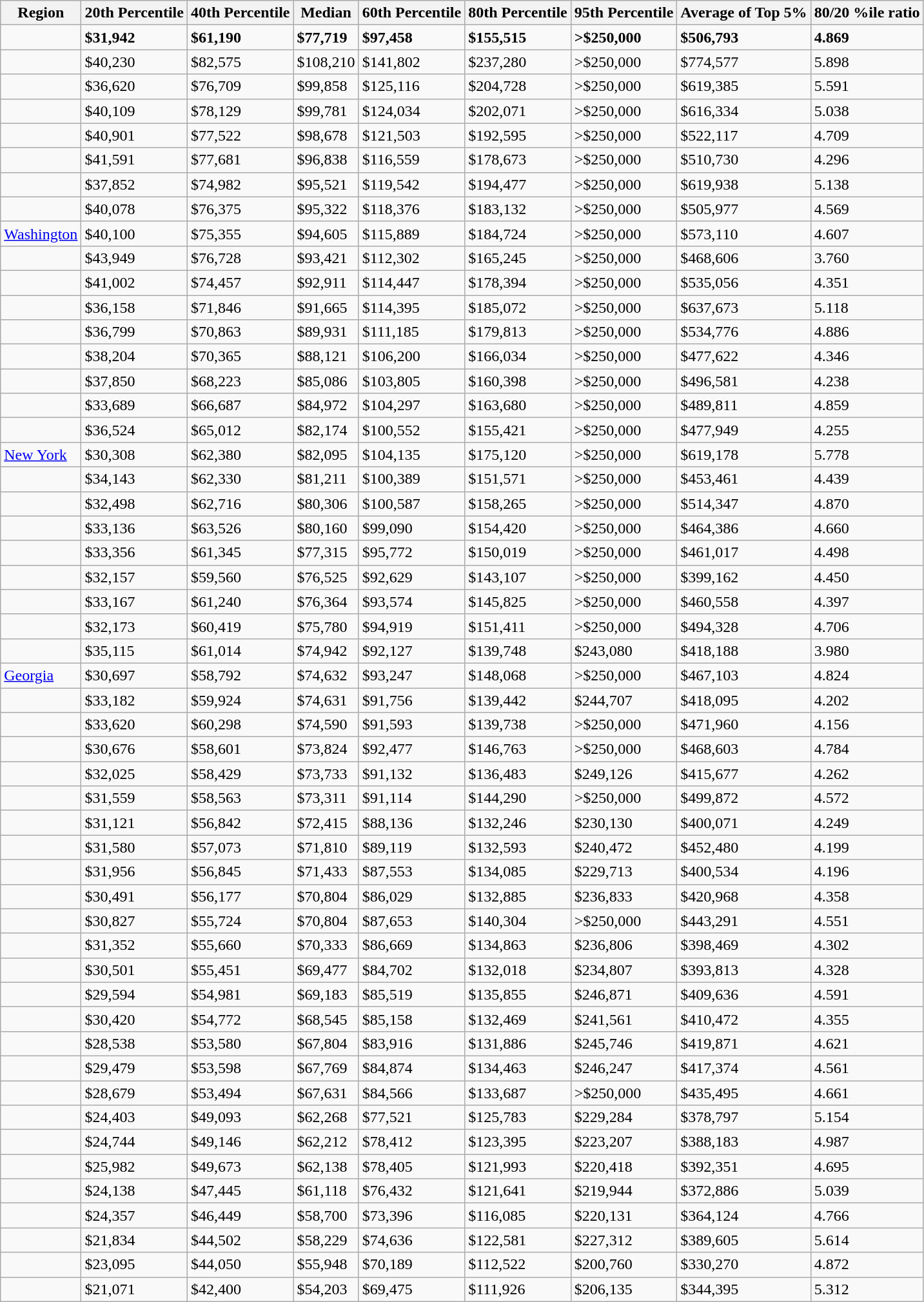<table class="wikitable sortable mw-datatable sort-under static-row-numbers sticky-table-col1 sticky-table-head">
<tr>
<th>Region</th>
<th>20th Percentile</th>
<th>40th Percentile</th>
<th>Median</th>
<th>60th Percentile</th>
<th>80th Percentile</th>
<th>95th Percentile</th>
<th>Average of Top 5%</th>
<th>80/20 %ile ratio</th>
</tr>
<tr class=static-row-numbers-norank>
<td><strong><em></em></strong></td>
<td><strong>$31,942</strong></td>
<td><strong>$61,190</strong></td>
<td><strong>$77,719</strong></td>
<td><strong>$97,458</strong></td>
<td><strong>$155,515</strong></td>
<td><strong>>$250,000</strong></td>
<td><strong>$506,793</strong></td>
<td><strong>4.869</strong></td>
</tr>
<tr class=static-row-numbers-norank>
<td></td>
<td>$40,230</td>
<td>$82,575</td>
<td>$108,210</td>
<td>$141,802</td>
<td>$237,280</td>
<td>>$250,000</td>
<td>$774,577</td>
<td>5.898</td>
</tr>
<tr>
<td></td>
<td>$36,620</td>
<td>$76,709</td>
<td>$99,858</td>
<td>$125,116</td>
<td>$204,728</td>
<td>>$250,000</td>
<td>$619,385</td>
<td>5.591</td>
</tr>
<tr>
<td></td>
<td>$40,109</td>
<td>$78,129</td>
<td>$99,781</td>
<td>$124,034</td>
<td>$202,071</td>
<td>>$250,000</td>
<td>$616,334</td>
<td>5.038</td>
</tr>
<tr>
<td></td>
<td>$40,901</td>
<td>$77,522</td>
<td>$98,678</td>
<td>$121,503</td>
<td>$192,595</td>
<td>>$250,000</td>
<td>$522,117</td>
<td>4.709</td>
</tr>
<tr>
<td></td>
<td>$41,591</td>
<td>$77,681</td>
<td>$96,838</td>
<td>$116,559</td>
<td>$178,673</td>
<td>>$250,000</td>
<td>$510,730</td>
<td>4.296</td>
</tr>
<tr>
<td></td>
<td>$37,852</td>
<td>$74,982</td>
<td>$95,521</td>
<td>$119,542</td>
<td>$194,477</td>
<td>>$250,000</td>
<td>$619,938</td>
<td>5.138</td>
</tr>
<tr>
<td></td>
<td>$40,078</td>
<td>$76,375</td>
<td>$95,322</td>
<td>$118,376</td>
<td>$183,132</td>
<td>>$250,000</td>
<td>$505,977</td>
<td>4.569</td>
</tr>
<tr>
<td> <a href='#'>Washington</a></td>
<td>$40,100</td>
<td>$75,355</td>
<td>$94,605</td>
<td>$115,889</td>
<td>$184,724</td>
<td>>$250,000</td>
<td>$573,110</td>
<td>4.607</td>
</tr>
<tr>
<td></td>
<td>$43,949</td>
<td>$76,728</td>
<td>$93,421</td>
<td>$112,302</td>
<td>$165,245</td>
<td>>$250,000</td>
<td>$468,606</td>
<td>3.760</td>
</tr>
<tr>
<td></td>
<td>$41,002</td>
<td>$74,457</td>
<td>$92,911</td>
<td>$114,447</td>
<td>$178,394</td>
<td>>$250,000</td>
<td>$535,056</td>
<td>4.351</td>
</tr>
<tr>
<td></td>
<td>$36,158</td>
<td>$71,846</td>
<td>$91,665</td>
<td>$114,395</td>
<td>$185,072</td>
<td>>$250,000</td>
<td>$637,673</td>
<td>5.118</td>
</tr>
<tr>
<td></td>
<td>$36,799</td>
<td>$70,863</td>
<td>$89,931</td>
<td>$111,185</td>
<td>$179,813</td>
<td>>$250,000</td>
<td>$534,776</td>
<td>4.886</td>
</tr>
<tr>
<td></td>
<td>$38,204</td>
<td>$70,365</td>
<td>$88,121</td>
<td>$106,200</td>
<td>$166,034</td>
<td>>$250,000</td>
<td>$477,622</td>
<td>4.346</td>
</tr>
<tr>
<td></td>
<td>$37,850</td>
<td>$68,223</td>
<td>$85,086</td>
<td>$103,805</td>
<td>$160,398</td>
<td>>$250,000</td>
<td>$496,581</td>
<td>4.238</td>
</tr>
<tr>
<td></td>
<td>$33,689</td>
<td>$66,687</td>
<td>$84,972</td>
<td>$104,297</td>
<td>$163,680</td>
<td>>$250,000</td>
<td>$489,811</td>
<td>4.859</td>
</tr>
<tr>
<td></td>
<td>$36,524</td>
<td>$65,012</td>
<td>$82,174</td>
<td>$100,552</td>
<td>$155,421</td>
<td>>$250,000</td>
<td>$477,949</td>
<td>4.255</td>
</tr>
<tr>
<td> <a href='#'>New York</a></td>
<td>$30,308</td>
<td>$62,380</td>
<td>$82,095</td>
<td>$104,135</td>
<td>$175,120</td>
<td>>$250,000</td>
<td>$619,178</td>
<td>5.778</td>
</tr>
<tr>
<td></td>
<td>$34,143</td>
<td>$62,330</td>
<td>$81,211</td>
<td>$100,389</td>
<td>$151,571</td>
<td>>$250,000</td>
<td>$453,461</td>
<td>4.439</td>
</tr>
<tr>
<td></td>
<td>$32,498</td>
<td>$62,716</td>
<td>$80,306</td>
<td>$100,587</td>
<td>$158,265</td>
<td>>$250,000</td>
<td>$514,347</td>
<td>4.870</td>
</tr>
<tr>
<td></td>
<td>$33,136</td>
<td>$63,526</td>
<td>$80,160</td>
<td>$99,090</td>
<td>$154,420</td>
<td>>$250,000</td>
<td>$464,386</td>
<td>4.660</td>
</tr>
<tr>
<td></td>
<td>$33,356</td>
<td>$61,345</td>
<td>$77,315</td>
<td>$95,772</td>
<td>$150,019</td>
<td>>$250,000</td>
<td>$461,017</td>
<td>4.498</td>
</tr>
<tr>
<td></td>
<td>$32,157</td>
<td>$59,560</td>
<td>$76,525</td>
<td>$92,629</td>
<td>$143,107</td>
<td>>$250,000</td>
<td>$399,162</td>
<td>4.450</td>
</tr>
<tr>
<td></td>
<td>$33,167</td>
<td>$61,240</td>
<td>$76,364</td>
<td>$93,574</td>
<td>$145,825</td>
<td>>$250,000</td>
<td>$460,558</td>
<td>4.397</td>
</tr>
<tr>
<td></td>
<td>$32,173</td>
<td>$60,419</td>
<td>$75,780</td>
<td>$94,919</td>
<td>$151,411</td>
<td>>$250,000</td>
<td>$494,328</td>
<td>4.706</td>
</tr>
<tr>
<td></td>
<td>$35,115</td>
<td>$61,014</td>
<td>$74,942</td>
<td>$92,127</td>
<td>$139,748</td>
<td>$243,080</td>
<td>$418,188</td>
<td>3.980</td>
</tr>
<tr>
<td> <a href='#'>Georgia</a></td>
<td>$30,697</td>
<td>$58,792</td>
<td>$74,632</td>
<td>$93,247</td>
<td>$148,068</td>
<td>>$250,000</td>
<td>$467,103</td>
<td>4.824</td>
</tr>
<tr>
<td></td>
<td>$33,182</td>
<td>$59,924</td>
<td>$74,631</td>
<td>$91,756</td>
<td>$139,442</td>
<td>$244,707</td>
<td>$418,095</td>
<td>4.202</td>
</tr>
<tr>
<td></td>
<td>$33,620</td>
<td>$60,298</td>
<td>$74,590</td>
<td>$91,593</td>
<td>$139,738</td>
<td>>$250,000</td>
<td>$471,960</td>
<td>4.156</td>
</tr>
<tr>
<td></td>
<td>$30,676</td>
<td>$58,601</td>
<td>$73,824</td>
<td>$92,477</td>
<td>$146,763</td>
<td>>$250,000</td>
<td>$468,603</td>
<td>4.784</td>
</tr>
<tr>
<td></td>
<td>$32,025</td>
<td>$58,429</td>
<td>$73,733</td>
<td>$91,132</td>
<td>$136,483</td>
<td>$249,126</td>
<td>$415,677</td>
<td>4.262</td>
</tr>
<tr>
<td></td>
<td>$31,559</td>
<td>$58,563</td>
<td>$73,311</td>
<td>$91,114</td>
<td>$144,290</td>
<td>>$250,000</td>
<td>$499,872</td>
<td>4.572</td>
</tr>
<tr>
<td></td>
<td>$31,121</td>
<td>$56,842</td>
<td>$72,415</td>
<td>$88,136</td>
<td>$132,246</td>
<td>$230,130</td>
<td>$400,071</td>
<td>4.249</td>
</tr>
<tr>
<td></td>
<td>$31,580</td>
<td>$57,073</td>
<td>$71,810</td>
<td>$89,119</td>
<td>$132,593</td>
<td>$240,472</td>
<td>$452,480</td>
<td>4.199</td>
</tr>
<tr>
<td></td>
<td>$31,956</td>
<td>$56,845</td>
<td>$71,433</td>
<td>$87,553</td>
<td>$134,085</td>
<td>$229,713</td>
<td>$400,534</td>
<td>4.196</td>
</tr>
<tr>
<td></td>
<td>$30,491</td>
<td>$56,177</td>
<td>$70,804</td>
<td>$86,029</td>
<td>$132,885</td>
<td>$236,833</td>
<td>$420,968</td>
<td>4.358</td>
</tr>
<tr>
<td></td>
<td>$30,827</td>
<td>$55,724</td>
<td>$70,804</td>
<td>$87,653</td>
<td>$140,304</td>
<td>>$250,000</td>
<td>$443,291</td>
<td>4.551</td>
</tr>
<tr>
<td></td>
<td>$31,352</td>
<td>$55,660</td>
<td>$70,333</td>
<td>$86,669</td>
<td>$134,863</td>
<td>$236,806</td>
<td>$398,469</td>
<td>4.302</td>
</tr>
<tr>
<td></td>
<td>$30,501</td>
<td>$55,451</td>
<td>$69,477</td>
<td>$84,702</td>
<td>$132,018</td>
<td>$234,807</td>
<td>$393,813</td>
<td>4.328</td>
</tr>
<tr>
<td></td>
<td>$29,594</td>
<td>$54,981</td>
<td>$69,183</td>
<td>$85,519</td>
<td>$135,855</td>
<td>$246,871</td>
<td>$409,636</td>
<td>4.591</td>
</tr>
<tr>
<td></td>
<td>$30,420</td>
<td>$54,772</td>
<td>$68,545</td>
<td>$85,158</td>
<td>$132,469</td>
<td>$241,561</td>
<td>$410,472</td>
<td>4.355</td>
</tr>
<tr>
<td></td>
<td>$28,538</td>
<td>$53,580</td>
<td>$67,804</td>
<td>$83,916</td>
<td>$131,886</td>
<td>$245,746</td>
<td>$419,871</td>
<td>4.621</td>
</tr>
<tr>
<td></td>
<td>$29,479</td>
<td>$53,598</td>
<td>$67,769</td>
<td>$84,874</td>
<td>$134,463</td>
<td>$246,247</td>
<td>$417,374</td>
<td>4.561</td>
</tr>
<tr>
<td></td>
<td>$28,679</td>
<td>$53,494</td>
<td>$67,631</td>
<td>$84,566</td>
<td>$133,687</td>
<td>>$250,000</td>
<td>$435,495</td>
<td>4.661</td>
</tr>
<tr>
<td></td>
<td>$24,403</td>
<td>$49,093</td>
<td>$62,268</td>
<td>$77,521</td>
<td>$125,783</td>
<td>$229,284</td>
<td>$378,797</td>
<td>5.154</td>
</tr>
<tr>
<td></td>
<td>$24,744</td>
<td>$49,146</td>
<td>$62,212</td>
<td>$78,412</td>
<td>$123,395</td>
<td>$223,207</td>
<td>$388,183</td>
<td>4.987</td>
</tr>
<tr>
<td></td>
<td>$25,982</td>
<td>$49,673</td>
<td>$62,138</td>
<td>$78,405</td>
<td>$121,993</td>
<td>$220,418</td>
<td>$392,351</td>
<td>4.695</td>
</tr>
<tr>
<td></td>
<td>$24,138</td>
<td>$47,445</td>
<td>$61,118</td>
<td>$76,432</td>
<td>$121,641</td>
<td>$219,944</td>
<td>$372,886</td>
<td>5.039</td>
</tr>
<tr>
<td></td>
<td>$24,357</td>
<td>$46,449</td>
<td>$58,700</td>
<td>$73,396</td>
<td>$116,085</td>
<td>$220,131</td>
<td>$364,124</td>
<td>4.766</td>
</tr>
<tr>
<td></td>
<td>$21,834</td>
<td>$44,502</td>
<td>$58,229</td>
<td>$74,636</td>
<td>$122,581</td>
<td>$227,312</td>
<td>$389,605</td>
<td>5.614</td>
</tr>
<tr>
<td></td>
<td>$23,095</td>
<td>$44,050</td>
<td>$55,948</td>
<td>$70,189</td>
<td>$112,522</td>
<td>$200,760</td>
<td>$330,270</td>
<td>4.872</td>
</tr>
<tr>
<td></td>
<td>$21,071</td>
<td>$42,400</td>
<td>$54,203</td>
<td>$69,475</td>
<td>$111,926</td>
<td>$206,135</td>
<td>$344,395</td>
<td>5.312</td>
</tr>
</table>
